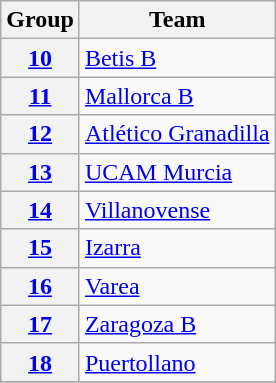<table class="wikitable">
<tr>
<th>Group</th>
<th>Team</th>
</tr>
<tr>
<th><a href='#'>10</a></th>
<td><a href='#'>Betis B</a></td>
</tr>
<tr>
<th><a href='#'>11</a></th>
<td><a href='#'>Mallorca B</a></td>
</tr>
<tr>
<th><a href='#'>12</a></th>
<td><a href='#'>Atlético Granadilla</a></td>
</tr>
<tr>
<th><a href='#'>13</a></th>
<td><a href='#'>UCAM Murcia</a></td>
</tr>
<tr>
<th><a href='#'>14</a></th>
<td><a href='#'>Villanovense</a></td>
</tr>
<tr>
<th><a href='#'>15</a></th>
<td><a href='#'>Izarra</a></td>
</tr>
<tr>
<th><a href='#'>16</a></th>
<td><a href='#'>Varea</a></td>
</tr>
<tr>
<th><a href='#'>17</a></th>
<td><a href='#'>Zaragoza B</a></td>
</tr>
<tr>
<th><a href='#'>18</a></th>
<td><a href='#'>Puertollano</a></td>
</tr>
<tr>
</tr>
</table>
